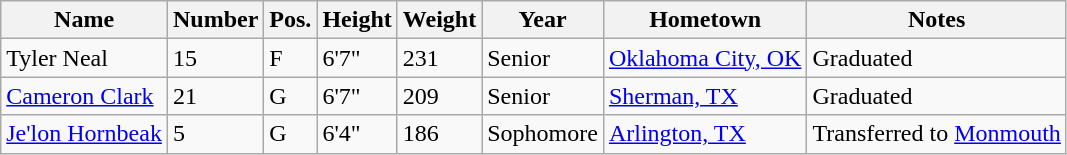<table class="wikitable sortable" border="1">
<tr>
<th>Name</th>
<th>Number</th>
<th>Pos.</th>
<th>Height</th>
<th>Weight</th>
<th>Year</th>
<th>Hometown</th>
<th class="unsortable">Notes</th>
</tr>
<tr>
<td>Tyler Neal</td>
<td>15</td>
<td>F</td>
<td>6'7"</td>
<td>231</td>
<td>Senior</td>
<td><a href='#'>Oklahoma City, OK</a></td>
<td>Graduated</td>
</tr>
<tr>
<td><a href='#'>Cameron Clark</a></td>
<td>21</td>
<td>G</td>
<td>6'7"</td>
<td>209</td>
<td>Senior</td>
<td><a href='#'>Sherman, TX</a></td>
<td>Graduated</td>
</tr>
<tr>
<td><a href='#'>Je'lon Hornbeak</a></td>
<td>5</td>
<td>G</td>
<td>6'4"</td>
<td>186</td>
<td>Sophomore</td>
<td><a href='#'>Arlington, TX</a></td>
<td>Transferred to <a href='#'>Monmouth</a></td>
</tr>
</table>
